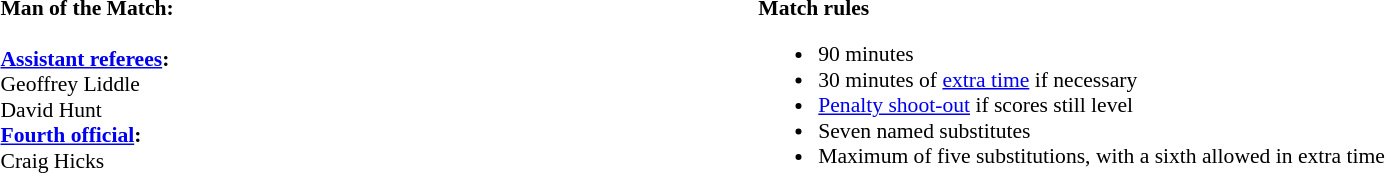<table style="width:100%; font-size:90%;">
<tr>
<td style="width:40%; vertical-align:top;"><br><strong>Man of the Match:</strong>
<br>
<br><strong><a href='#'>Assistant referees</a>:</strong>
<br>Geoffrey Liddle
<br>David Hunt
<br><strong><a href='#'>Fourth official</a>:</strong>
<br>Craig Hicks</td>
<td style="width:60%; vertical-align:top;"><br><strong>Match rules</strong><ul><li>90 minutes</li><li>30 minutes of <a href='#'>extra time</a> if necessary</li><li><a href='#'>Penalty shoot-out</a> if scores still level</li><li>Seven named substitutes</li><li>Maximum of five substitutions, with a sixth allowed in extra time</li></ul></td>
</tr>
</table>
